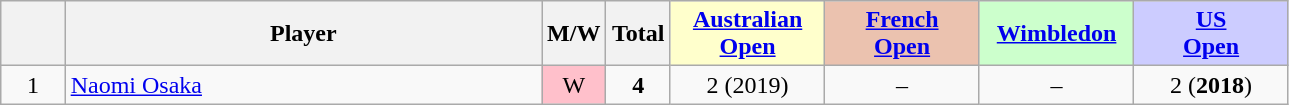<table class="wikitable mw-datatable sortable" style="text-align:center;">
<tr>
<th data-sort-type="number" width="5%"></th>
<th width="37%">Player</th>
<th width="5%">M/W</th>
<th data-sort-type="number" width="5%">Total</th>
<th style="background-color:#FFFFCC;" width="12%" data-sort-type="number"><a href='#'>Australian<br> Open</a></th>
<th style="background-color:#EBC2AF;" width="12%" data-sort-type="number"><a href='#'>French<br> Open</a></th>
<th style="background-color:#CCFFCC;" width="12%" data-sort-type="number"><a href='#'>Wimbledon</a></th>
<th style="background-color:#CCCCFF;" width="12%" data-sort-type="number"><a href='#'>US<br> Open</a></th>
</tr>
<tr>
<td>1</td>
<td style="text-align:left"><a href='#'>Naomi Osaka</a></td>
<td style="background-color:pink;">W</td>
<td><strong>4</strong></td>
<td>2 (2019)</td>
<td>–</td>
<td>–</td>
<td>2 (<strong>2018</strong>)</td>
</tr>
</table>
